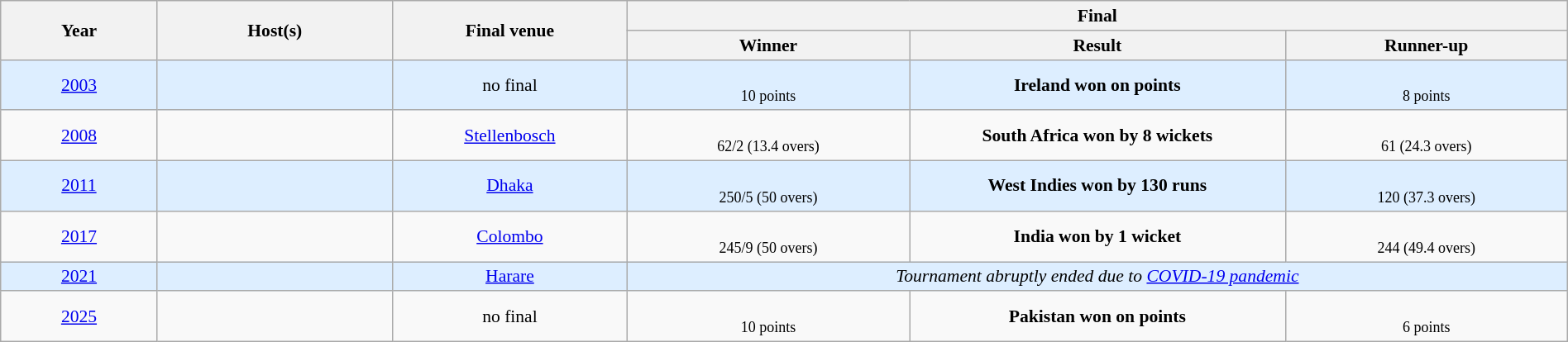<table class="wikitable" style="font-size:90%; width: 100%; text-align: center;">
<tr>
<th rowspan=2 width=10%>Year</th>
<th rowspan=2 width=15%>Host(s)</th>
<th rowspan=2 width=15%>Final venue</th>
<th colspan=3>Final</th>
</tr>
<tr>
<th width=18%>Winner</th>
<th width=24%>Result</th>
<th width=18%>Runner-up</th>
</tr>
<tr style="background:#ddeeff">
<td><a href='#'>2003</a></td>
<td></td>
<td>no final</td>
<td><br><small>10 points</small></td>
<td><strong>Ireland won on points</strong><br></td>
<td><br><small>8 points</small></td>
</tr>
<tr>
<td><a href='#'>2008</a></td>
<td></td>
<td><a href='#'>Stellenbosch</a></td>
<td><br><small>62/2 (13.4 overs)</small></td>
<td><strong>South Africa won by 8 wickets</strong><br></td>
<td><br><small>61 (24.3 overs)</small></td>
</tr>
<tr style="background:#ddeeff">
<td><a href='#'>2011</a></td>
<td></td>
<td><a href='#'>Dhaka</a></td>
<td><br><small>250/5 (50 overs)</small></td>
<td><strong>West Indies won by 130 runs</strong><br></td>
<td><br><small>120 (37.3 overs)</small></td>
</tr>
<tr>
<td><a href='#'>2017</a></td>
<td></td>
<td><a href='#'>Colombo</a></td>
<td><br><small>245/9 (50 overs)</small></td>
<td><strong>India won by 1 wicket</strong><br></td>
<td><br><small>244 (49.4 overs)</small></td>
</tr>
<tr style="background:#ddeeff">
<td><a href='#'>2021</a></td>
<td></td>
<td><a href='#'>Harare</a></td>
<td colspan=3><em>Tournament abruptly ended due to <a href='#'>COVID-19 pandemic</a></em></td>
</tr>
<tr>
<td><a href='#'>2025</a></td>
<td></td>
<td>no final</td>
<td><br><small>10 points</small></td>
<td><strong>Pakistan won on points</strong><br></td>
<td><br><small>6 points</small></td>
</tr>
</table>
